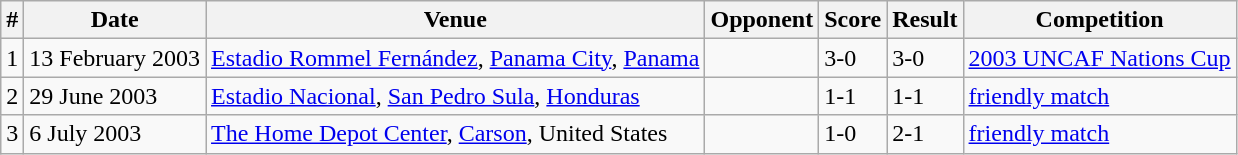<table class="wikitable">
<tr>
<th>#</th>
<th>Date</th>
<th>Venue</th>
<th>Opponent</th>
<th>Score</th>
<th>Result</th>
<th>Competition</th>
</tr>
<tr>
<td>1</td>
<td>13 February 2003</td>
<td><a href='#'>Estadio Rommel Fernández</a>, <a href='#'>Panama City</a>, <a href='#'>Panama</a></td>
<td></td>
<td>3-0</td>
<td>3-0</td>
<td><a href='#'>2003 UNCAF Nations Cup</a></td>
</tr>
<tr>
<td>2</td>
<td>29 June 2003</td>
<td><a href='#'>Estadio Nacional</a>, <a href='#'>San Pedro Sula</a>, <a href='#'>Honduras</a></td>
<td></td>
<td>1-1</td>
<td>1-1</td>
<td><a href='#'>friendly match</a></td>
</tr>
<tr>
<td>3</td>
<td>6 July 2003</td>
<td><a href='#'>The Home Depot Center</a>, <a href='#'>Carson</a>, United States</td>
<td></td>
<td>1-0</td>
<td>2-1</td>
<td><a href='#'>friendly match</a></td>
</tr>
</table>
